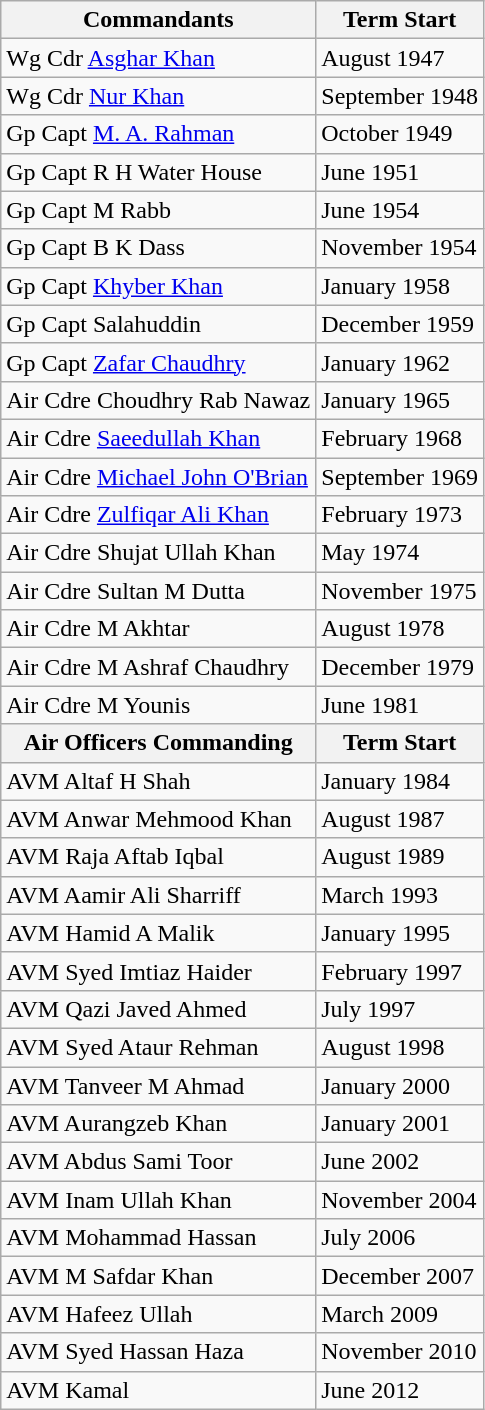<table class="wikitable">
<tr>
<th>Commandants</th>
<th>Term Start</th>
</tr>
<tr>
<td>Wg Cdr <a href='#'>Asghar Khan</a></td>
<td>August 1947</td>
</tr>
<tr>
<td>Wg Cdr <a href='#'>Nur Khan</a></td>
<td>September 1948</td>
</tr>
<tr>
<td>Gp Capt <a href='#'>M. A. Rahman</a></td>
<td>October 1949</td>
</tr>
<tr>
<td>Gp Capt R H Water House</td>
<td>June 1951</td>
</tr>
<tr>
<td>Gp Capt M Rabb</td>
<td>June 1954</td>
</tr>
<tr>
<td>Gp Capt B K Dass</td>
<td>November 1954</td>
</tr>
<tr>
<td>Gp Capt <a href='#'>Khyber Khan</a></td>
<td>January 1958</td>
</tr>
<tr>
<td>Gp Capt Salahuddin</td>
<td>December 1959</td>
</tr>
<tr>
<td>Gp Capt <a href='#'>Zafar Chaudhry</a></td>
<td>January 1962</td>
</tr>
<tr>
<td>Air Cdre Choudhry Rab Nawaz</td>
<td>January 1965</td>
</tr>
<tr>
<td>Air Cdre <a href='#'>Saeedullah Khan</a></td>
<td>February 1968</td>
</tr>
<tr>
<td>Air Cdre <a href='#'>Michael John O'Brian</a></td>
<td>September 1969</td>
</tr>
<tr>
<td>Air Cdre <a href='#'>Zulfiqar Ali Khan</a></td>
<td>February 1973</td>
</tr>
<tr>
<td>Air Cdre Shujat Ullah Khan</td>
<td>May 1974</td>
</tr>
<tr>
<td>Air Cdre Sultan M Dutta</td>
<td>November 1975</td>
</tr>
<tr>
<td>Air Cdre M Akhtar</td>
<td>August 1978</td>
</tr>
<tr>
<td>Air Cdre M Ashraf Chaudhry</td>
<td>December 1979</td>
</tr>
<tr>
<td>Air Cdre M Younis</td>
<td>June 1981</td>
</tr>
<tr>
<th>Air Officers Commanding</th>
<th>Term Start</th>
</tr>
<tr>
<td>AVM Altaf H Shah</td>
<td>January 1984</td>
</tr>
<tr>
<td>AVM Anwar Mehmood Khan</td>
<td>August 1987</td>
</tr>
<tr>
<td>AVM Raja Aftab Iqbal</td>
<td>August 1989</td>
</tr>
<tr>
<td>AVM Aamir Ali Sharriff</td>
<td>March 1993</td>
</tr>
<tr>
<td>AVM Hamid A Malik</td>
<td>January 1995</td>
</tr>
<tr>
<td>AVM Syed Imtiaz Haider</td>
<td>February 1997</td>
</tr>
<tr>
<td>AVM Qazi Javed Ahmed</td>
<td>July 1997</td>
</tr>
<tr>
<td>AVM Syed Ataur Rehman</td>
<td>August 1998</td>
</tr>
<tr>
<td>AVM Tanveer M Ahmad</td>
<td>January 2000</td>
</tr>
<tr>
<td>AVM Aurangzeb Khan</td>
<td>January 2001</td>
</tr>
<tr>
<td>AVM Abdus Sami Toor</td>
<td>June 2002</td>
</tr>
<tr>
<td>AVM Inam Ullah Khan</td>
<td>November 2004</td>
</tr>
<tr>
<td>AVM Mohammad Hassan</td>
<td>July 2006</td>
</tr>
<tr>
<td>AVM M Safdar Khan</td>
<td>December 2007</td>
</tr>
<tr>
<td>AVM Hafeez Ullah</td>
<td>March 2009</td>
</tr>
<tr>
<td>AVM Syed Hassan Haza</td>
<td>November 2010</td>
</tr>
<tr>
<td>AVM Kamal</td>
<td>June 2012</td>
</tr>
</table>
